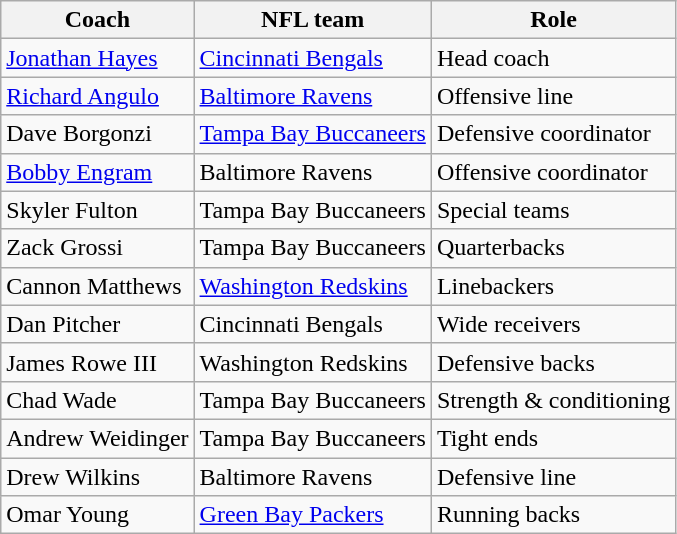<table class="wikitable mw-collapsible mw-collapsed">
<tr>
<th>Coach</th>
<th>NFL team</th>
<th>Role</th>
</tr>
<tr>
<td><a href='#'>Jonathan Hayes</a></td>
<td><a href='#'>Cincinnati Bengals</a></td>
<td>Head coach</td>
</tr>
<tr>
<td><a href='#'>Richard Angulo</a></td>
<td><a href='#'>Baltimore Ravens</a></td>
<td>Offensive line</td>
</tr>
<tr>
<td>Dave Borgonzi</td>
<td><a href='#'>Tampa Bay Buccaneers</a></td>
<td>Defensive coordinator</td>
</tr>
<tr>
<td><a href='#'>Bobby Engram</a></td>
<td>Baltimore Ravens</td>
<td>Offensive coordinator</td>
</tr>
<tr>
<td>Skyler Fulton</td>
<td>Tampa Bay Buccaneers</td>
<td>Special teams</td>
</tr>
<tr>
<td>Zack Grossi</td>
<td>Tampa Bay Buccaneers</td>
<td>Quarterbacks</td>
</tr>
<tr>
<td>Cannon Matthews</td>
<td><a href='#'>Washington Redskins</a></td>
<td>Linebackers</td>
</tr>
<tr>
<td>Dan Pitcher</td>
<td>Cincinnati Bengals</td>
<td>Wide receivers</td>
</tr>
<tr>
<td>James Rowe III</td>
<td>Washington Redskins</td>
<td>Defensive backs</td>
</tr>
<tr>
<td>Chad Wade</td>
<td>Tampa Bay Buccaneers</td>
<td>Strength & conditioning</td>
</tr>
<tr>
<td>Andrew Weidinger</td>
<td>Tampa Bay Buccaneers</td>
<td>Tight ends</td>
</tr>
<tr>
<td>Drew Wilkins</td>
<td>Baltimore Ravens</td>
<td>Defensive line</td>
</tr>
<tr>
<td>Omar Young</td>
<td><a href='#'>Green Bay Packers</a></td>
<td>Running backs</td>
</tr>
</table>
